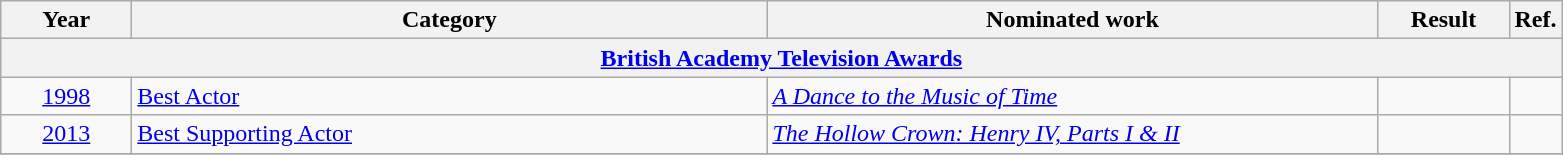<table class=wikitable>
<tr>
<th scope="col" style="width:5em;">Year</th>
<th scope="col" style="width:26em;">Category</th>
<th scope="col" style="width:25em;">Nominated work</th>
<th scope="col" style="width:5em;">Result</th>
<th>Ref.</th>
</tr>
<tr>
<th colspan=5><a href='#'>British Academy Television Awards</a></th>
</tr>
<tr>
<td style="text-align:center;"><a href='#'>1998</a></td>
<td><a href='#'>Best Actor</a></td>
<td><em><a href='#'>A Dance to the Music of Time</a></em></td>
<td></td>
<td></td>
</tr>
<tr>
<td style="text-align:center;"><a href='#'>2013</a></td>
<td><a href='#'>Best Supporting Actor</a></td>
<td><em><a href='#'>The Hollow Crown</a><a href='#'>: Henry IV, Parts I & II</a></em></td>
<td></td>
<td></td>
</tr>
<tr>
</tr>
</table>
